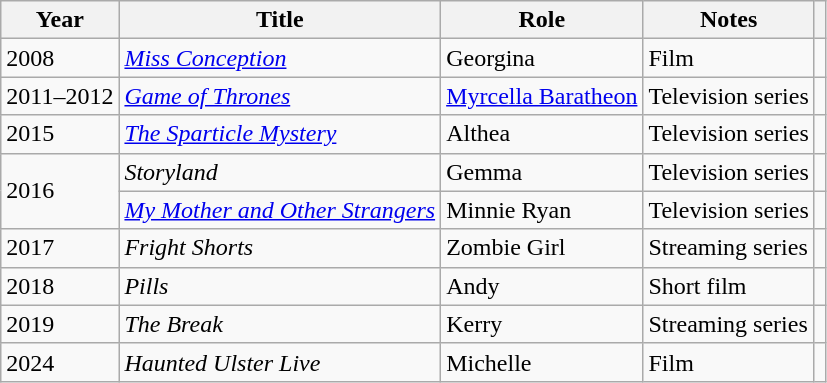<table class="wikitable sortable">
<tr>
<th>Year</th>
<th>Title</th>
<th>Role</th>
<th>Notes</th>
<th class="unsortable"></th>
</tr>
<tr>
<td>2008</td>
<td><em><a href='#'>Miss Conception</a></em></td>
<td>Georgina</td>
<td>Film</td>
<td></td>
</tr>
<tr>
<td>2011–2012</td>
<td><em><a href='#'>Game of Thrones</a></em></td>
<td><a href='#'>Myrcella Baratheon</a></td>
<td>Television series</td>
<td></td>
</tr>
<tr>
<td>2015</td>
<td><em><a href='#'>The Sparticle Mystery</a></em></td>
<td>Althea</td>
<td>Television series</td>
<td></td>
</tr>
<tr>
<td rowspan="2">2016</td>
<td><em>Storyland</em></td>
<td>Gemma</td>
<td>Television series</td>
<td></td>
</tr>
<tr>
<td><em><a href='#'>My Mother and Other Strangers</a></em></td>
<td>Minnie Ryan</td>
<td>Television series</td>
<td></td>
</tr>
<tr>
<td>2017</td>
<td><em>Fright Shorts</em></td>
<td>Zombie Girl</td>
<td>Streaming series</td>
<td></td>
</tr>
<tr>
<td>2018</td>
<td><em>Pills</em></td>
<td>Andy</td>
<td>Short film</td>
<td></td>
</tr>
<tr>
<td>2019</td>
<td><em>The Break</em></td>
<td>Kerry</td>
<td>Streaming series</td>
<td></td>
</tr>
<tr>
<td>2024</td>
<td><em>Haunted Ulster Live</em></td>
<td>Michelle</td>
<td>Film</td>
<td></td>
</tr>
</table>
